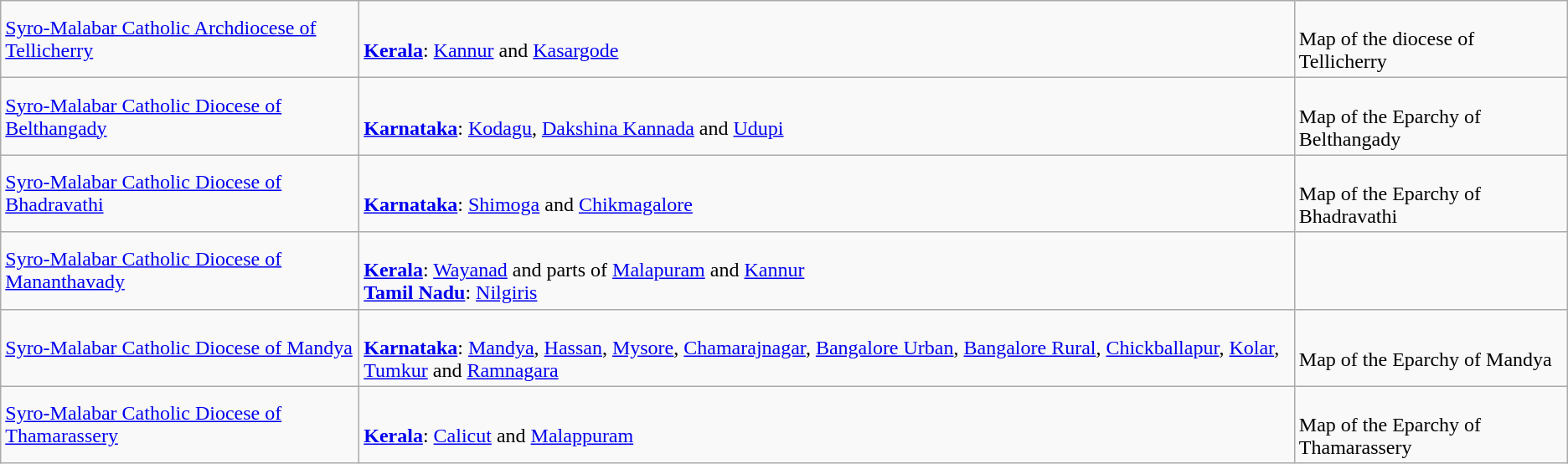<table class="wikitable">
<tr>
<td><a href='#'>Syro-Malabar Catholic Archdiocese of Tellicherry</a></td>
<td><br><strong><a href='#'>Kerala</a></strong>: <a href='#'>Kannur</a> and <a href='#'>Kasargode</a></td>
<td><br>Map of the diocese of Tellicherry</td>
</tr>
<tr>
<td><a href='#'>Syro-Malabar Catholic Diocese of Belthangady</a></td>
<td><br><strong><a href='#'>Karnataka</a></strong>: <a href='#'>Kodagu</a>, <a href='#'>Dakshina Kannada</a> and <a href='#'>Udupi</a></td>
<td><br>Map of the Eparchy of Belthangady</td>
</tr>
<tr>
<td><a href='#'>Syro-Malabar Catholic Diocese of Bhadravathi</a></td>
<td><br><strong><a href='#'>Karnataka</a></strong>: <a href='#'>Shimoga</a> and <a href='#'>Chikmagalore</a></td>
<td><br>Map of the Eparchy of Bhadravathi</td>
</tr>
<tr>
<td><a href='#'>Syro-Malabar Catholic Diocese of Mananthavady</a></td>
<td><br><strong><a href='#'>Kerala</a></strong>: <a href='#'>Wayanad</a> and parts of <a href='#'>Malapuram</a> and <a href='#'>Kannur</a><br><strong><a href='#'>Tamil Nadu</a></strong>: <a href='#'>Nilgiris</a></td>
<td></td>
</tr>
<tr>
<td><a href='#'>Syro-Malabar Catholic Diocese of Mandya</a></td>
<td><br><strong><a href='#'>Karnataka</a></strong>: <a href='#'>Mandya</a>, <a href='#'>Hassan</a>, <a href='#'>Mysore</a>, <a href='#'>Chamarajnagar</a>, <a href='#'>Bangalore Urban</a>, <a href='#'>Bangalore Rural</a>, <a href='#'>Chickballapur</a>, <a href='#'>Kolar</a>, <a href='#'>Tumkur</a> and <a href='#'>Ramnagara</a></td>
<td><br>Map of the Eparchy of Mandya</td>
</tr>
<tr>
<td><a href='#'>Syro-Malabar Catholic Diocese of Thamarassery</a></td>
<td><br><strong><a href='#'>Kerala</a></strong>: <a href='#'>Calicut</a> and <a href='#'>Malappuram</a></td>
<td><br>Map of the Eparchy of Thamarassery</td>
</tr>
</table>
